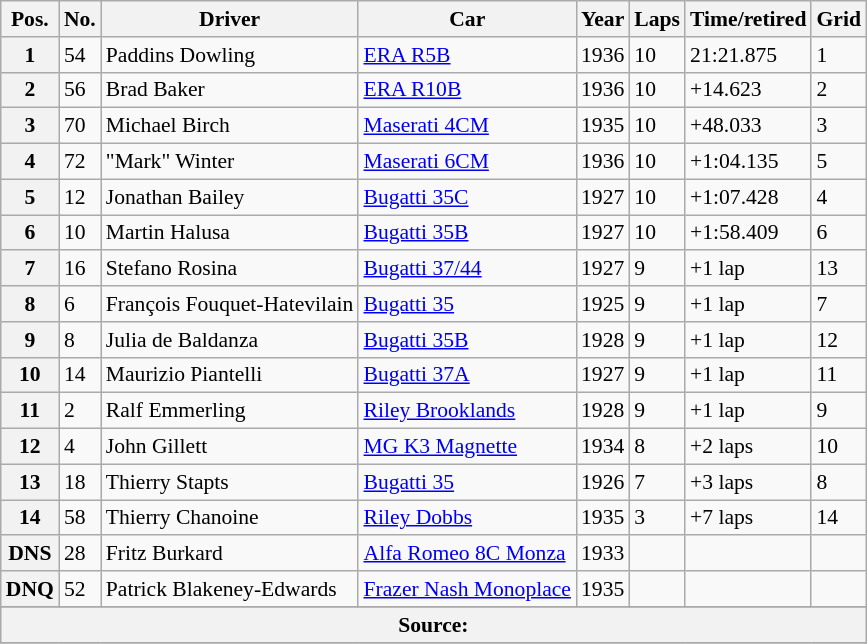<table class="wikitable" style="font-size:90%">
<tr>
<th>Pos.</th>
<th>No.</th>
<th>Driver</th>
<th>Car</th>
<th>Year</th>
<th>Laps</th>
<th>Time/retired</th>
<th>Grid</th>
</tr>
<tr>
<th>1</th>
<td>54</td>
<td> Paddins Dowling</td>
<td><a href='#'>ERA R5B</a></td>
<td>1936</td>
<td>10</td>
<td>21:21.875</td>
<td>1</td>
</tr>
<tr>
<th>2</th>
<td>56</td>
<td> Brad Baker</td>
<td><a href='#'>ERA R10B</a></td>
<td>1936</td>
<td>10</td>
<td>+14.623</td>
<td>2</td>
</tr>
<tr>
<th>3</th>
<td>70</td>
<td> Michael Birch</td>
<td><a href='#'>Maserati 4CM</a></td>
<td>1935</td>
<td>10</td>
<td>+48.033</td>
<td>3</td>
</tr>
<tr>
<th>4</th>
<td>72</td>
<td> "Mark" Winter</td>
<td><a href='#'>Maserati 6CM</a></td>
<td>1936</td>
<td>10</td>
<td>+1:04.135</td>
<td>5</td>
</tr>
<tr>
<th>5</th>
<td>12</td>
<td> Jonathan Bailey</td>
<td><a href='#'>Bugatti 35C</a></td>
<td>1927</td>
<td>10</td>
<td>+1:07.428</td>
<td>4</td>
</tr>
<tr>
<th>6</th>
<td>10</td>
<td> Martin Halusa</td>
<td><a href='#'>Bugatti 35B</a></td>
<td>1927</td>
<td>10</td>
<td>+1:58.409</td>
<td>6</td>
</tr>
<tr>
<th>7</th>
<td>16</td>
<td> Stefano Rosina</td>
<td><a href='#'>Bugatti 37/44</a></td>
<td>1927</td>
<td>9</td>
<td>+1 lap</td>
<td>13</td>
</tr>
<tr>
<th>8</th>
<td>6</td>
<td> François Fouquet-Hatevilain</td>
<td><a href='#'>Bugatti 35</a></td>
<td>1925</td>
<td>9</td>
<td>+1 lap</td>
<td>7</td>
</tr>
<tr>
<th>9</th>
<td>8</td>
<td> Julia de Baldanza</td>
<td><a href='#'>Bugatti 35B</a></td>
<td>1928</td>
<td>9</td>
<td>+1 lap</td>
<td>12</td>
</tr>
<tr>
<th>10</th>
<td>14</td>
<td> Maurizio Piantelli</td>
<td><a href='#'>Bugatti 37A</a></td>
<td>1927</td>
<td>9</td>
<td>+1 lap</td>
<td>11</td>
</tr>
<tr>
<th>11</th>
<td>2</td>
<td> Ralf Emmerling</td>
<td><a href='#'>Riley Brooklands</a></td>
<td>1928</td>
<td>9</td>
<td>+1 lap</td>
<td>9</td>
</tr>
<tr>
<th>12</th>
<td>4</td>
<td> John Gillett</td>
<td><a href='#'>MG K3 Magnette</a></td>
<td>1934</td>
<td>8</td>
<td>+2 laps</td>
<td>10</td>
</tr>
<tr>
<th>13</th>
<td>18</td>
<td> Thierry Stapts</td>
<td><a href='#'>Bugatti 35</a></td>
<td>1926</td>
<td>7</td>
<td>+3 laps</td>
<td>8</td>
</tr>
<tr>
<th>14</th>
<td>58</td>
<td> Thierry Chanoine</td>
<td><a href='#'>Riley Dobbs</a></td>
<td>1935</td>
<td>3</td>
<td>+7 laps</td>
<td>14</td>
</tr>
<tr>
<th>DNS</th>
<td>28</td>
<td> Fritz Burkard</td>
<td><a href='#'>Alfa Romeo 8C Monza</a></td>
<td>1933</td>
<td></td>
<td></td>
<td></td>
</tr>
<tr>
<th>DNQ</th>
<td>52</td>
<td> Patrick Blakeney-Edwards</td>
<td><a href='#'>Frazer Nash Monoplace</a></td>
<td>1935</td>
<td></td>
<td></td>
<td></td>
</tr>
<tr>
</tr>
<tr style="background-color:#E5E4E2" align="center">
<th colspan=8>Source:</th>
</tr>
<tr>
</tr>
</table>
